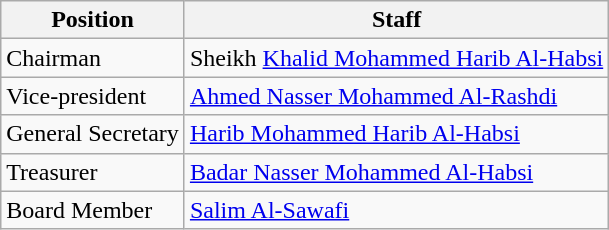<table class=wikitable>
<tr>
<th>Position</th>
<th>Staff</th>
</tr>
<tr>
<td>Chairman</td>
<td>Sheikh <a href='#'>Khalid Mohammed Harib Al-Habsi</a></td>
</tr>
<tr>
<td>Vice-president</td>
<td><a href='#'>Ahmed Nasser Mohammed Al-Rashdi</a></td>
</tr>
<tr>
<td>General Secretary</td>
<td><a href='#'>Harib Mohammed Harib Al-Habsi</a></td>
</tr>
<tr>
<td>Treasurer</td>
<td><a href='#'>Badar Nasser Mohammed Al-Habsi</a></td>
</tr>
<tr>
<td>Board Member</td>
<td><a href='#'>Salim Al-Sawafi</a></td>
</tr>
</table>
